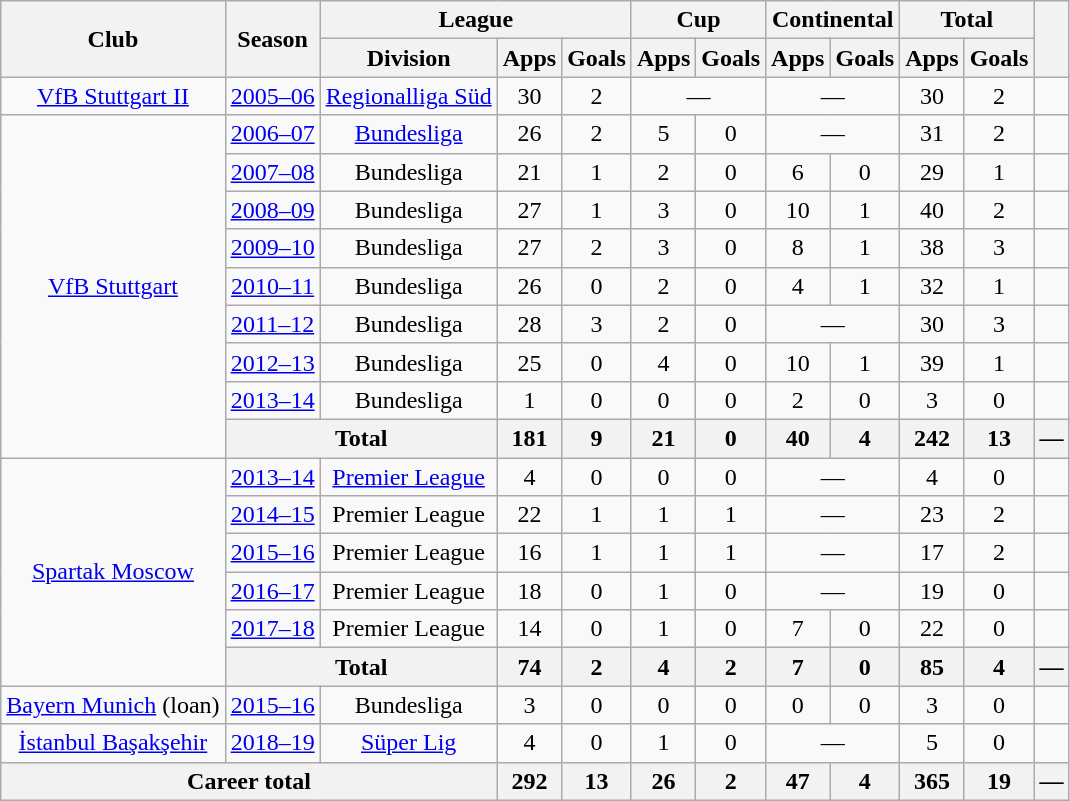<table class="wikitable" style="text-align:center">
<tr>
<th rowspan="2">Club</th>
<th rowspan="2">Season</th>
<th colspan="3">League</th>
<th colspan="2">Cup</th>
<th colspan="2">Continental</th>
<th colspan="2">Total</th>
<th rowspan="2"></th>
</tr>
<tr>
<th>Division</th>
<th>Apps</th>
<th>Goals</th>
<th>Apps</th>
<th>Goals</th>
<th>Apps</th>
<th>Goals</th>
<th>Apps</th>
<th>Goals</th>
</tr>
<tr>
<td><a href='#'>VfB Stuttgart II</a></td>
<td><a href='#'>2005–06</a></td>
<td><a href='#'>Regionalliga Süd</a></td>
<td>30</td>
<td>2</td>
<td colspan="2">—</td>
<td colspan="2">—</td>
<td>30</td>
<td>2</td>
<td></td>
</tr>
<tr>
<td rowspan="9"><a href='#'>VfB Stuttgart</a></td>
<td><a href='#'>2006–07</a></td>
<td><a href='#'>Bundesliga</a></td>
<td>26</td>
<td>2</td>
<td>5</td>
<td>0</td>
<td colspan="2">—</td>
<td>31</td>
<td>2</td>
<td></td>
</tr>
<tr>
<td><a href='#'>2007–08</a></td>
<td>Bundesliga</td>
<td>21</td>
<td>1</td>
<td>2</td>
<td>0</td>
<td>6</td>
<td>0</td>
<td>29</td>
<td>1</td>
<td></td>
</tr>
<tr>
<td><a href='#'>2008–09</a></td>
<td>Bundesliga</td>
<td>27</td>
<td>1</td>
<td>3</td>
<td>0</td>
<td>10</td>
<td>1</td>
<td>40</td>
<td>2</td>
<td></td>
</tr>
<tr>
<td><a href='#'>2009–10</a></td>
<td>Bundesliga</td>
<td>27</td>
<td>2</td>
<td>3</td>
<td>0</td>
<td>8</td>
<td>1</td>
<td>38</td>
<td>3</td>
<td></td>
</tr>
<tr>
<td><a href='#'>2010–11</a></td>
<td>Bundesliga</td>
<td>26</td>
<td>0</td>
<td>2</td>
<td>0</td>
<td>4</td>
<td>1</td>
<td>32</td>
<td>1</td>
<td></td>
</tr>
<tr>
<td><a href='#'>2011–12</a></td>
<td>Bundesliga</td>
<td>28</td>
<td>3</td>
<td>2</td>
<td>0</td>
<td colspan="2">—</td>
<td>30</td>
<td>3</td>
<td></td>
</tr>
<tr>
<td><a href='#'>2012–13</a></td>
<td>Bundesliga</td>
<td>25</td>
<td>0</td>
<td>4</td>
<td>0</td>
<td>10</td>
<td>1</td>
<td>39</td>
<td>1</td>
<td></td>
</tr>
<tr>
<td><a href='#'>2013–14</a></td>
<td>Bundesliga</td>
<td>1</td>
<td>0</td>
<td>0</td>
<td>0</td>
<td>2</td>
<td>0</td>
<td>3</td>
<td>0</td>
<td></td>
</tr>
<tr>
<th colspan="2">Total</th>
<th>181</th>
<th>9</th>
<th>21</th>
<th>0</th>
<th>40</th>
<th>4</th>
<th>242</th>
<th>13</th>
<th>—</th>
</tr>
<tr>
<td rowspan="6"><a href='#'>Spartak Moscow</a></td>
<td><a href='#'>2013–14</a></td>
<td><a href='#'>Premier League</a></td>
<td>4</td>
<td>0</td>
<td>0</td>
<td>0</td>
<td colspan="2">—</td>
<td>4</td>
<td>0</td>
<td></td>
</tr>
<tr>
<td><a href='#'>2014–15</a></td>
<td>Premier League</td>
<td>22</td>
<td>1</td>
<td>1</td>
<td>1</td>
<td colspan="2">—</td>
<td>23</td>
<td>2</td>
<td></td>
</tr>
<tr>
<td><a href='#'>2015–16</a></td>
<td>Premier League</td>
<td>16</td>
<td>1</td>
<td>1</td>
<td>1</td>
<td colspan="2">—</td>
<td>17</td>
<td>2</td>
<td></td>
</tr>
<tr>
<td><a href='#'>2016–17</a></td>
<td>Premier League</td>
<td>18</td>
<td>0</td>
<td>1</td>
<td>0</td>
<td colspan="2">—</td>
<td>19</td>
<td>0</td>
<td></td>
</tr>
<tr>
<td><a href='#'>2017–18</a></td>
<td>Premier League</td>
<td>14</td>
<td>0</td>
<td>1</td>
<td>0</td>
<td>7</td>
<td>0</td>
<td>22</td>
<td>0</td>
<td></td>
</tr>
<tr>
<th colspan="2">Total</th>
<th>74</th>
<th>2</th>
<th>4</th>
<th>2</th>
<th>7</th>
<th>0</th>
<th>85</th>
<th>4</th>
<th>—</th>
</tr>
<tr>
<td><a href='#'>Bayern Munich</a> (loan)</td>
<td><a href='#'>2015–16</a></td>
<td>Bundesliga</td>
<td>3</td>
<td>0</td>
<td>0</td>
<td>0</td>
<td>0</td>
<td>0</td>
<td>3</td>
<td>0</td>
<td></td>
</tr>
<tr>
<td><a href='#'>İstanbul Başakşehir</a></td>
<td><a href='#'>2018–19</a></td>
<td><a href='#'>Süper Lig</a></td>
<td>4</td>
<td>0</td>
<td>1</td>
<td>0</td>
<td colspan="2">—</td>
<td>5</td>
<td>0</td>
<td></td>
</tr>
<tr>
<th colspan="3">Career total</th>
<th>292</th>
<th>13</th>
<th>26</th>
<th>2</th>
<th>47</th>
<th>4</th>
<th>365</th>
<th>19</th>
<th>—</th>
</tr>
</table>
